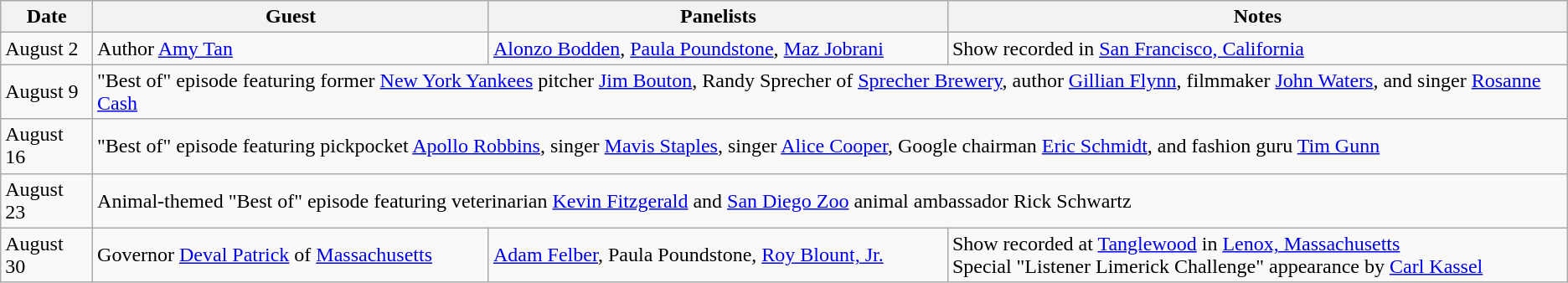<table class="wikitable">
<tr>
<th>Date</th>
<th>Guest</th>
<th>Panelists</th>
<th>Notes</th>
</tr>
<tr>
<td>August 2</td>
<td>Author <a href='#'>Amy Tan</a></td>
<td><a href='#'>Alonzo Bodden</a>, <a href='#'>Paula Poundstone</a>, <a href='#'>Maz Jobrani</a></td>
<td>Show recorded in <a href='#'>San Francisco, California</a></td>
</tr>
<tr>
<td>August 9</td>
<td colspan="3">"Best of" episode featuring former <a href='#'>New York Yankees</a> pitcher <a href='#'>Jim Bouton</a>, Randy Sprecher of <a href='#'>Sprecher Brewery</a>, author <a href='#'>Gillian Flynn</a>, filmmaker <a href='#'>John Waters</a>, and singer <a href='#'>Rosanne Cash</a></td>
</tr>
<tr>
<td>August 16</td>
<td colspan="3">"Best of" episode featuring pickpocket <a href='#'>Apollo Robbins</a>, singer <a href='#'>Mavis Staples</a>, singer <a href='#'>Alice Cooper</a>, Google chairman <a href='#'>Eric Schmidt</a>, and fashion guru <a href='#'>Tim Gunn</a></td>
</tr>
<tr>
<td>August 23</td>
<td colspan="3">Animal-themed "Best of" episode featuring veterinarian <a href='#'>Kevin Fitzgerald</a> and <a href='#'>San Diego Zoo</a> animal ambassador Rick Schwartz</td>
</tr>
<tr>
<td>August 30</td>
<td>Governor <a href='#'>Deval Patrick</a> of <a href='#'>Massachusetts</a></td>
<td><a href='#'>Adam Felber</a>, Paula Poundstone, <a href='#'>Roy Blount, Jr.</a></td>
<td>Show recorded at <a href='#'>Tanglewood</a> in <a href='#'>Lenox, Massachusetts</a><br>Special "Listener Limerick Challenge" appearance by <a href='#'>Carl Kassel</a></td>
</tr>
</table>
